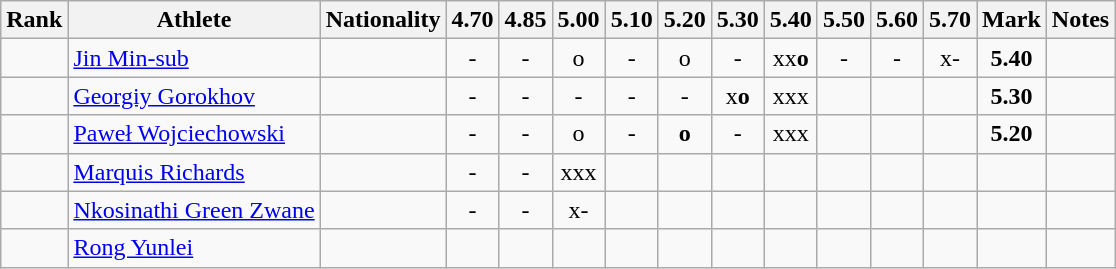<table class="wikitable sortable" style="text-align:center">
<tr>
<th>Rank</th>
<th>Athlete</th>
<th>Nationality</th>
<th>4.70</th>
<th>4.85</th>
<th>5.00</th>
<th>5.10</th>
<th>5.20</th>
<th>5.30</th>
<th>5.40</th>
<th>5.50</th>
<th>5.60</th>
<th>5.70</th>
<th>Mark</th>
<th>Notes</th>
</tr>
<tr>
<td></td>
<td align="left"><a href='#'>Jin Min-sub</a></td>
<td align=left></td>
<td>-</td>
<td>-</td>
<td>o</td>
<td>-</td>
<td>o</td>
<td>-</td>
<td>xx<strong>o</strong></td>
<td>-</td>
<td>-</td>
<td>x-</td>
<td><strong>5.40</strong></td>
<td></td>
</tr>
<tr>
<td></td>
<td align="left"><a href='#'>Georgiy Gorokhov</a></td>
<td align=left></td>
<td>-</td>
<td>-</td>
<td>-</td>
<td>-</td>
<td>-</td>
<td>x<strong>o</strong></td>
<td>xxx</td>
<td></td>
<td></td>
<td></td>
<td><strong>5.30</strong></td>
<td></td>
</tr>
<tr>
<td></td>
<td align="left"><a href='#'>Paweł Wojciechowski</a></td>
<td align=left></td>
<td>-</td>
<td>-</td>
<td>o</td>
<td>-</td>
<td><strong>o</strong></td>
<td>-</td>
<td>xxx</td>
<td></td>
<td></td>
<td></td>
<td><strong>5.20</strong></td>
<td></td>
</tr>
<tr>
<td></td>
<td align="left"><a href='#'>Marquis Richards</a></td>
<td align=left></td>
<td>-</td>
<td>-</td>
<td>xxx</td>
<td></td>
<td></td>
<td></td>
<td></td>
<td></td>
<td></td>
<td></td>
<td></td>
<td></td>
</tr>
<tr>
<td></td>
<td align="left"><a href='#'>Nkosinathi Green Zwane</a></td>
<td align=left></td>
<td>-</td>
<td>-</td>
<td>x-</td>
<td></td>
<td></td>
<td></td>
<td></td>
<td></td>
<td></td>
<td></td>
<td></td>
<td></td>
</tr>
<tr>
<td></td>
<td align="left"><a href='#'>Rong Yunlei</a></td>
<td align=left></td>
<td></td>
<td></td>
<td></td>
<td></td>
<td></td>
<td></td>
<td></td>
<td></td>
<td></td>
<td></td>
<td></td>
<td></td>
</tr>
</table>
